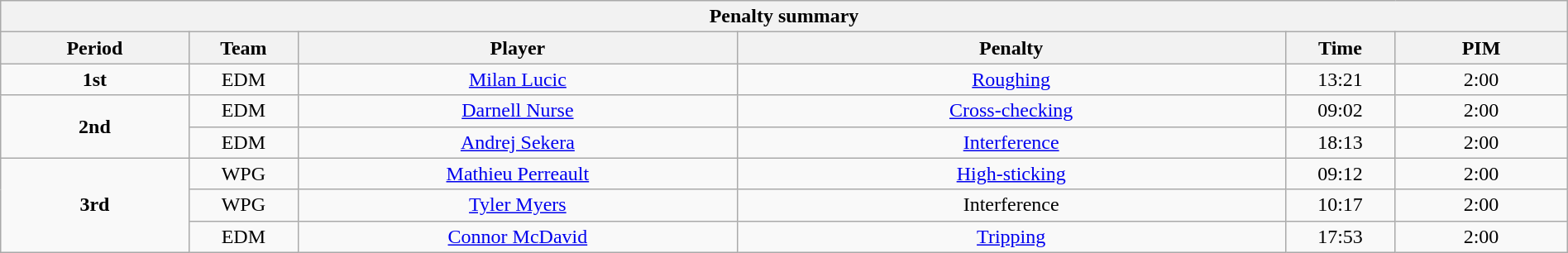<table style="width:100%;" class="wikitable">
<tr>
<th colspan=6>Penalty summary</th>
</tr>
<tr>
<th style="width:12%;">Period</th>
<th style="width:7%;">Team</th>
<th style="width:28%;">Player</th>
<th style="width:35%;">Penalty</th>
<th style="width:7%;">Time</th>
<th style="width:11%;">PIM</th>
</tr>
<tr>
<td style="text-align:center;"><strong>1st</strong></td>
<td align=center>EDM</td>
<td align=center><a href='#'>Milan Lucic</a></td>
<td align=center><a href='#'>Roughing</a></td>
<td align=center>13:21</td>
<td align=center>2:00</td>
</tr>
<tr>
<td style="text-align:center;" rowspan="2"><strong>2nd</strong></td>
<td align=center>EDM</td>
<td align=center><a href='#'>Darnell Nurse</a></td>
<td align=center><a href='#'>Cross-checking</a></td>
<td align=center>09:02</td>
<td align=center>2:00</td>
</tr>
<tr>
<td align=center>EDM</td>
<td align=center><a href='#'>Andrej Sekera</a></td>
<td align=center><a href='#'>Interference</a></td>
<td align=center>18:13</td>
<td align=center>2:00</td>
</tr>
<tr>
<td style="text-align:center;" rowspan="3"><strong>3rd</strong></td>
<td align=center>WPG</td>
<td align=center><a href='#'>Mathieu Perreault</a></td>
<td align=center><a href='#'>High-sticking</a></td>
<td align=center>09:12</td>
<td align=center>2:00</td>
</tr>
<tr>
<td align=center>WPG</td>
<td align=center><a href='#'>Tyler Myers</a></td>
<td align=center>Interference</td>
<td align=center>10:17</td>
<td align=center>2:00</td>
</tr>
<tr>
<td align=center>EDM</td>
<td align=center><a href='#'>Connor McDavid</a></td>
<td align=center><a href='#'>Tripping</a></td>
<td align=center>17:53</td>
<td align=center>2:00</td>
</tr>
</table>
